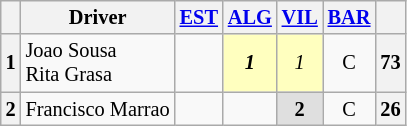<table align=left| class="wikitable" style="font-size: 85%; text-align: center">
<tr valign="top">
<th valign=middle></th>
<th valign=middle>Driver</th>
<th><a href='#'>EST</a><br></th>
<th><a href='#'>ALG</a><br></th>
<th><a href='#'>VIL</a><br></th>
<th><a href='#'>BAR</a><br></th>
<th valign=middle>  </th>
</tr>
<tr>
<th>1</th>
<td align=left> Joao Sousa<br> Rita Grasa</td>
<td></td>
<td style="background:#ffffbf;"><strong><em>1</em></strong></td>
<td style="background:#ffffbf;"><em>1</em></td>
<td>C</td>
<th>73</th>
</tr>
<tr>
<th>2</th>
<td align=left> Francisco Marrao</td>
<td></td>
<td></td>
<td style="background:#dfdfdf;"><strong>2</strong></td>
<td>C</td>
<th>26</th>
</tr>
</table>
